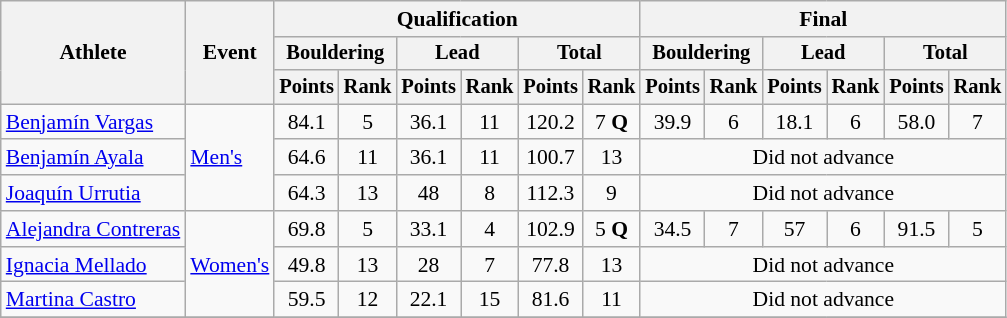<table class=wikitable style=font-size:90%;text-align:center>
<tr>
<th rowspan=3>Athlete</th>
<th rowspan=3>Event</th>
<th colspan=6>Qualification</th>
<th colspan=6>Final</th>
</tr>
<tr style=font-size:95%>
<th colspan=2>Bouldering</th>
<th colspan=2>Lead</th>
<th colspan=2>Total</th>
<th colspan=2>Bouldering</th>
<th colspan=2>Lead</th>
<th colspan=2>Total</th>
</tr>
<tr style=font-size:95%>
<th>Points</th>
<th>Rank</th>
<th>Points</th>
<th>Rank</th>
<th>Points</th>
<th>Rank</th>
<th>Points</th>
<th>Rank</th>
<th>Points</th>
<th>Rank</th>
<th>Points</th>
<th>Rank</th>
</tr>
<tr>
<td style="text-align:left"><a href='#'>Benjamín Vargas</a></td>
<td style="text-align:left" rowspan=3><a href='#'>Men's</a></td>
<td>84.1</td>
<td>5</td>
<td>36.1</td>
<td>11</td>
<td>120.2</td>
<td>7 <strong>Q</strong></td>
<td>39.9</td>
<td>6</td>
<td>18.1</td>
<td>6</td>
<td>58.0</td>
<td>7</td>
</tr>
<tr>
<td style="text-align:left"><a href='#'>Benjamín Ayala</a></td>
<td>64.6</td>
<td>11</td>
<td>36.1</td>
<td>11</td>
<td>100.7</td>
<td>13</td>
<td colspan="6">Did not advance</td>
</tr>
<tr>
<td style="text-align:left"><a href='#'>Joaquín Urrutia</a></td>
<td>64.3</td>
<td>13</td>
<td>48</td>
<td>8</td>
<td>112.3</td>
<td>9</td>
<td colspan="6">Did not advance</td>
</tr>
<tr>
<td style="text-align:left"><a href='#'>Alejandra Contreras</a></td>
<td style="text-align:left" rowspan=3><a href='#'>Women's</a></td>
<td>69.8</td>
<td>5</td>
<td>33.1</td>
<td>4</td>
<td>102.9</td>
<td>5 <strong>Q</strong></td>
<td>34.5</td>
<td>7</td>
<td>57</td>
<td>6</td>
<td>91.5</td>
<td>5</td>
</tr>
<tr>
<td style="text-align:left"><a href='#'>Ignacia Mellado</a></td>
<td>49.8</td>
<td>13</td>
<td>28</td>
<td>7</td>
<td>77.8</td>
<td>13</td>
<td colspan="6">Did not advance</td>
</tr>
<tr>
<td style="text-align:left"><a href='#'>Martina Castro</a></td>
<td>59.5</td>
<td>12</td>
<td>22.1</td>
<td>15</td>
<td>81.6</td>
<td>11</td>
<td colspan="6">Did not advance</td>
</tr>
<tr>
</tr>
</table>
